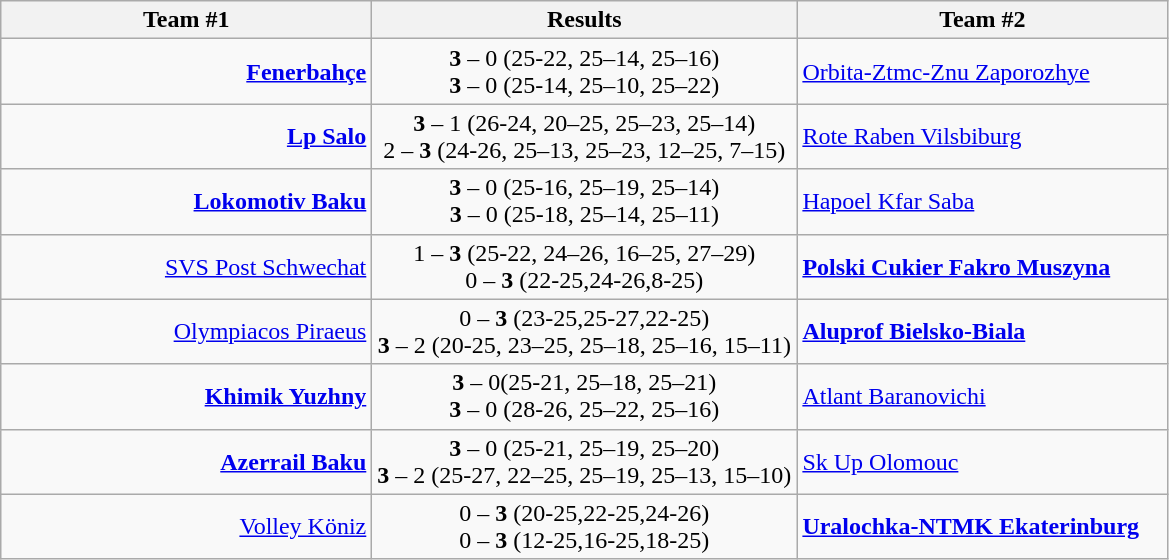<table class="wikitable" style="border-collapse: collapse;">
<tr>
<th align="right" width="240">Team #1</th>
<th>  Results  </th>
<th align="left" width="240">Team #2</th>
</tr>
<tr>
<td align="right"><strong><a href='#'>Fenerbahçe</a></strong> </td>
<td align="center"><strong>3</strong> – 0 (25-22, 25–14, 25–16) <br> <strong>3</strong> – 0 (25-14, 25–10, 25–22)</td>
<td> <a href='#'>Orbita-Ztmc-Znu Zaporozhye</a></td>
</tr>
<tr>
<td align="right"><strong><a href='#'>Lp Salo</a></strong> </td>
<td align="center"><strong>3</strong> – 1 (26-24, 20–25, 25–23, 25–14) <br> 2 – <strong>3</strong> (24-26, 25–13, 25–23, 12–25, 7–15)</td>
<td> <a href='#'>Rote Raben Vilsbiburg</a></td>
</tr>
<tr>
<td align="right"><strong><a href='#'>Lokomotiv Baku</a></strong> </td>
<td align="center"><strong>3</strong> – 0 (25-16, 25–19, 25–14) <br> <strong>3</strong> – 0 (25-18, 25–14, 25–11)</td>
<td> <a href='#'>Hapoel Kfar Saba</a></td>
</tr>
<tr>
<td align="right"><a href='#'>SVS Post Schwechat</a> </td>
<td align="center">1 – <strong>3</strong> (25-22, 24–26, 16–25, 27–29) <br> 0 – <strong>3</strong> (22-25,24-26,8-25)</td>
<td> <strong><a href='#'>Polski Cukier Fakro Muszyna</a></strong></td>
</tr>
<tr>
<td align="right"><a href='#'>Olympiacos Piraeus</a> </td>
<td align="center">0 – <strong>3</strong> (23-25,25-27,22-25) <br> <strong>3</strong> – 2 (20-25, 23–25, 25–18, 25–16, 15–11)</td>
<td> <strong><a href='#'>Aluprof Bielsko-Biala</a></strong></td>
</tr>
<tr>
<td align="right"><strong><a href='#'>Khimik Yuzhny</a></strong> </td>
<td align="center"><strong>3</strong> –  0(25-21, 25–18, 25–21) <br> <strong>3</strong> – 0 (28-26, 25–22, 25–16)</td>
<td> <a href='#'>Atlant Baranovichi</a></td>
</tr>
<tr>
<td align="right"><strong><a href='#'>Azerrail Baku</a></strong> </td>
<td align="center"><strong>3</strong> – 0 (25-21, 25–19, 25–20) <br> <strong>3</strong> – 2 (25-27, 22–25, 25–19, 25–13, 15–10)</td>
<td> <a href='#'>Sk Up Olomouc</a></td>
</tr>
<tr>
<td align="right"><a href='#'>Volley Köniz</a> </td>
<td align="center">0 – <strong>3</strong> (20-25,22-25,24-26) <br> 0 – <strong>3</strong> (12-25,16-25,18-25)</td>
<td> <strong><a href='#'>Uralochka-NTMK Ekaterinburg</a></strong></td>
</tr>
</table>
